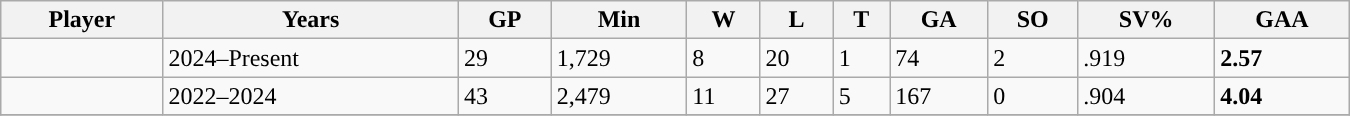<table class="wikitable sortable" width = 900>
<tr>
<th>Player</th>
<th>Years</th>
<th>GP</th>
<th>Min</th>
<th>W</th>
<th>L</th>
<th>T</th>
<th>GA</th>
<th>SO</th>
<th>SV%</th>
<th>GAA</th>
</tr>
<tr>
<td></td>
<td>2024–Present</td>
<td>29</td>
<td>1,729</td>
<td>8</td>
<td>20</td>
<td>1</td>
<td>74</td>
<td>2</td>
<td>.919</td>
<td><strong>2.57</strong></td>
</tr>
<tr>
<td></td>
<td>2022–2024</td>
<td>43</td>
<td>2,479</td>
<td>11</td>
<td>27</td>
<td>5</td>
<td>167</td>
<td>0</td>
<td>.904</td>
<td><strong>4.04</strong></td>
</tr>
<tr>
</tr>
</table>
